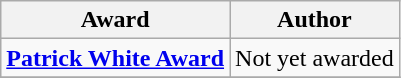<table class="wikitable">
<tr>
<th>Award</th>
<th>Author</th>
</tr>
<tr>
<td><strong><a href='#'>Patrick White Award</a></strong></td>
<td>Not yet awarded</td>
</tr>
<tr>
</tr>
</table>
